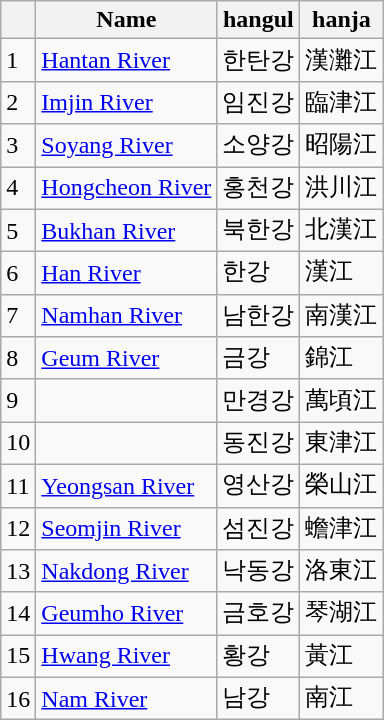<table class="wikitable">
<tr>
<th></th>
<th>Name</th>
<th>hangul</th>
<th>hanja</th>
</tr>
<tr>
<td>1</td>
<td><a href='#'>Hantan River</a></td>
<td>한탄강</td>
<td>漢灘江</td>
</tr>
<tr>
<td>2</td>
<td><a href='#'>Imjin River</a></td>
<td>임진강</td>
<td>臨津江</td>
</tr>
<tr>
<td>3</td>
<td><a href='#'>Soyang River</a></td>
<td>소양강</td>
<td>昭陽江</td>
</tr>
<tr>
<td>4</td>
<td><a href='#'>Hongcheon River</a></td>
<td>홍천강</td>
<td>洪川江</td>
</tr>
<tr>
<td>5</td>
<td><a href='#'>Bukhan River</a></td>
<td>북한강</td>
<td>北漢江</td>
</tr>
<tr>
<td>6</td>
<td><a href='#'>Han River</a></td>
<td>한강</td>
<td>漢江</td>
</tr>
<tr>
<td>7</td>
<td><a href='#'>Namhan River</a></td>
<td>남한강</td>
<td>南漢江</td>
</tr>
<tr>
<td>8</td>
<td><a href='#'>Geum River</a></td>
<td>금강</td>
<td>錦江</td>
</tr>
<tr>
<td>9</td>
<td></td>
<td>만경강</td>
<td>萬頃江</td>
</tr>
<tr>
<td>10</td>
<td></td>
<td>동진강</td>
<td>東津江</td>
</tr>
<tr>
<td>11</td>
<td><a href='#'>Yeongsan River</a></td>
<td>영산강</td>
<td>榮山江</td>
</tr>
<tr>
<td>12</td>
<td><a href='#'>Seomjin River</a></td>
<td>섬진강</td>
<td>蟾津江</td>
</tr>
<tr>
<td>13</td>
<td><a href='#'>Nakdong River</a></td>
<td>낙동강</td>
<td>洛東江</td>
</tr>
<tr>
<td>14</td>
<td><a href='#'>Geumho River</a></td>
<td>금호강</td>
<td>琴湖江</td>
</tr>
<tr>
<td>15</td>
<td><a href='#'>Hwang River</a></td>
<td>황강</td>
<td>黃江</td>
</tr>
<tr>
<td>16</td>
<td><a href='#'>Nam River</a></td>
<td>남강</td>
<td>南江</td>
</tr>
</table>
